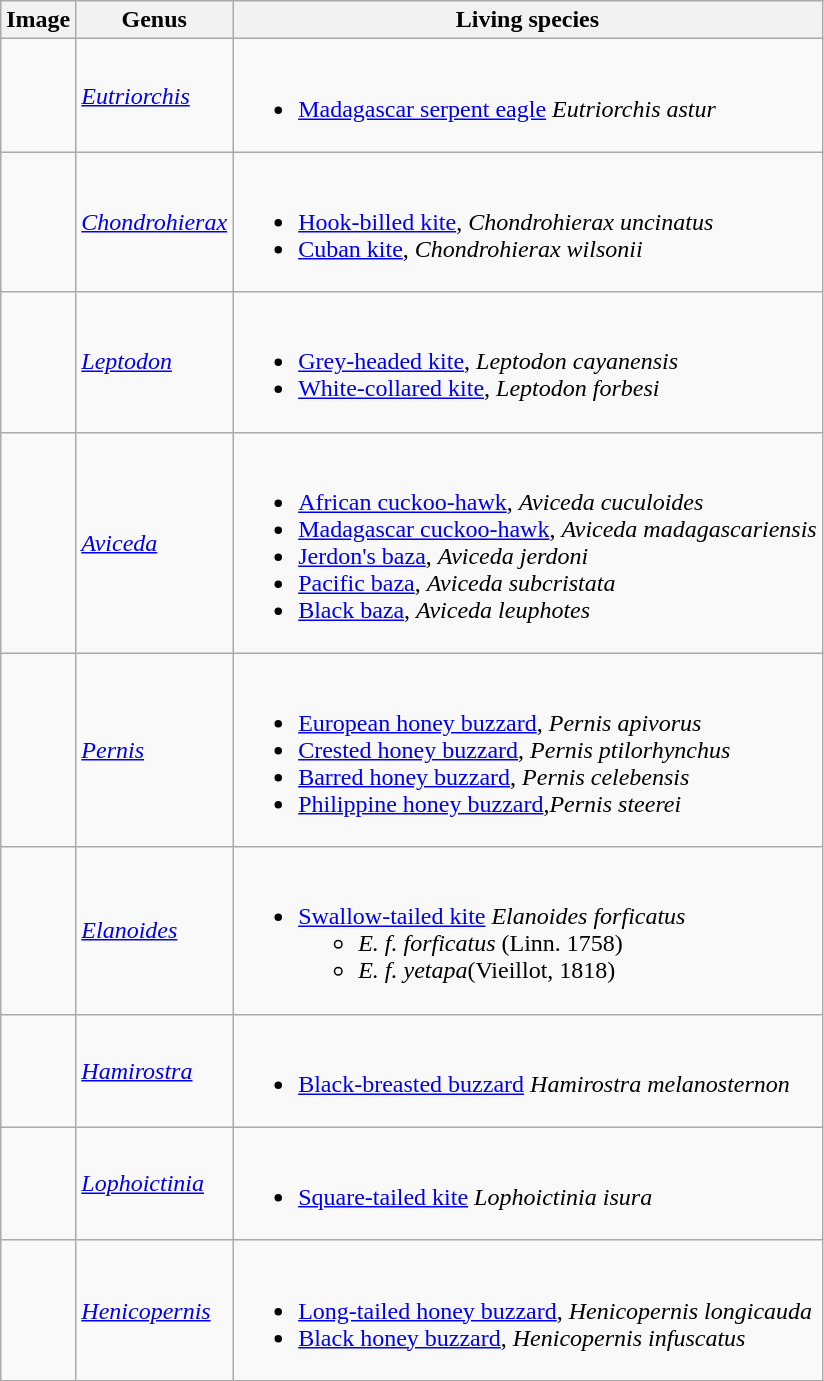<table class="wikitable">
<tr>
<th>Image</th>
<th>Genus</th>
<th>Living species</th>
</tr>
<tr>
<td></td>
<td><em><a href='#'>Eutriorchis</a></em> </td>
<td><br><ul><li><a href='#'>Madagascar serpent eagle</a> <em>Eutriorchis astur</em></li></ul></td>
</tr>
<tr>
<td></td>
<td><em><a href='#'>Chondrohierax</a></em> </td>
<td><br><ul><li><a href='#'>Hook-billed kite</a>, <em>Chondrohierax uncinatus</em></li><li><a href='#'>Cuban kite</a>, <em>Chondrohierax wilsonii</em></li></ul></td>
</tr>
<tr>
<td></td>
<td><em><a href='#'>Leptodon</a></em> </td>
<td><br><ul><li><a href='#'>Grey-headed kite</a>, <em>Leptodon cayanensis</em></li><li><a href='#'>White-collared kite</a>, <em>Leptodon forbesi</em></li></ul></td>
</tr>
<tr>
<td></td>
<td><em><a href='#'>Aviceda</a></em> </td>
<td><br><ul><li><a href='#'>African cuckoo-hawk</a>, <em>Aviceda cuculoides</em></li><li><a href='#'>Madagascar cuckoo-hawk</a>, <em>Aviceda madagascariensis</em></li><li><a href='#'>Jerdon's baza</a>, <em>Aviceda jerdoni</em></li><li><a href='#'>Pacific baza</a>, <em>Aviceda subcristata</em></li><li><a href='#'>Black baza</a>, <em>Aviceda leuphotes</em></li></ul></td>
</tr>
<tr>
<td></td>
<td><em><a href='#'>Pernis</a></em> </td>
<td><br><ul><li><a href='#'>European honey buzzard</a>, <em>Pernis apivorus</em></li><li><a href='#'>Crested honey buzzard</a>, <em>Pernis ptilorhynchus</em></li><li><a href='#'>Barred honey buzzard</a>, <em>Pernis celebensis</em></li><li><a href='#'>Philippine honey buzzard</a>,<em>Pernis steerei</em></li></ul></td>
</tr>
<tr>
<td></td>
<td><em><a href='#'>Elanoides</a></em> </td>
<td><br><ul><li><a href='#'>Swallow-tailed kite</a> <em>Elanoides forficatus</em><ul><li><em>E. f. forficatus</em> (Linn. 1758)</li><li><em>E. f. yetapa</em>(Vieillot, 1818)</li></ul></li></ul></td>
</tr>
<tr>
<td></td>
<td><em><a href='#'>Hamirostra</a></em> </td>
<td><br><ul><li><a href='#'>Black-breasted buzzard</a> <em>Hamirostra melanosternon</em></li></ul></td>
</tr>
<tr>
<td></td>
<td><em><a href='#'>Lophoictinia</a></em> </td>
<td><br><ul><li><a href='#'>Square-tailed kite</a> <em>Lophoictinia isura</em></li></ul></td>
</tr>
<tr>
<td></td>
<td><em><a href='#'>Henicopernis</a></em> </td>
<td><br><ul><li><a href='#'>Long-tailed honey buzzard</a>, <em>Henicopernis longicauda</em></li><li><a href='#'>Black honey buzzard</a>, <em>Henicopernis infuscatus</em></li></ul></td>
</tr>
<tr>
</tr>
</table>
